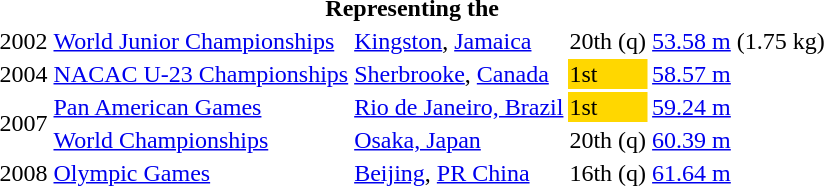<table>
<tr>
<th colspan="5">Representing the </th>
</tr>
<tr>
<td>2002</td>
<td><a href='#'>World Junior Championships</a></td>
<td><a href='#'>Kingston</a>, <a href='#'>Jamaica</a></td>
<td>20th (q)</td>
<td><a href='#'>53.58 m</a> (1.75 kg)</td>
</tr>
<tr>
<td>2004</td>
<td><a href='#'>NACAC U-23 Championships</a></td>
<td><a href='#'>Sherbrooke</a>, <a href='#'>Canada</a></td>
<td bgcolor=gold>1st</td>
<td><a href='#'>58.57 m</a></td>
</tr>
<tr>
<td rowspan=2>2007</td>
<td><a href='#'>Pan American Games</a></td>
<td><a href='#'>Rio de Janeiro, Brazil</a></td>
<td bgcolor="gold">1st</td>
<td><a href='#'>59.24 m</a></td>
</tr>
<tr>
<td><a href='#'>World Championships</a></td>
<td><a href='#'>Osaka, Japan</a></td>
<td>20th (q)</td>
<td><a href='#'>60.39 m</a></td>
</tr>
<tr>
<td>2008</td>
<td><a href='#'>Olympic Games</a></td>
<td><a href='#'>Beijing</a>, <a href='#'>PR China</a></td>
<td>16th (q)</td>
<td><a href='#'>61.64 m</a></td>
</tr>
</table>
